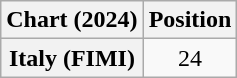<table class="wikitable sortable plainrowheaders" style="text-align:center">
<tr>
<th scope="col">Chart (2024)</th>
<th scope="col">Position</th>
</tr>
<tr>
<th scope="row">Italy (FIMI)</th>
<td>24</td>
</tr>
</table>
